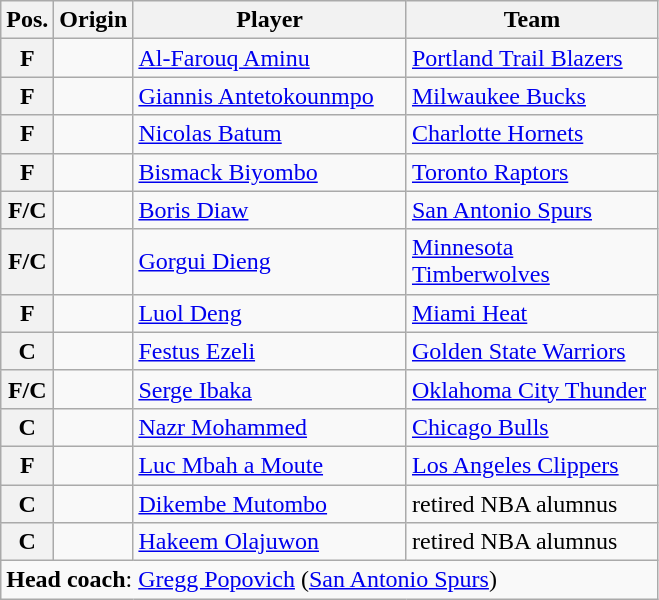<table class="wikitable">
<tr>
<th>Pos.</th>
<th>Origin</th>
<th style="width:175px;">Player</th>
<th width=160>Team</th>
</tr>
<tr>
<th>F</th>
<td></td>
<td><a href='#'>Al-Farouq Aminu</a></td>
<td><a href='#'>Portland Trail Blazers</a></td>
</tr>
<tr>
<th>F</th>
<td></td>
<td><a href='#'>Giannis Antetokounmpo</a></td>
<td><a href='#'>Milwaukee Bucks</a></td>
</tr>
<tr>
<th>F</th>
<td></td>
<td><a href='#'>Nicolas Batum</a></td>
<td><a href='#'>Charlotte Hornets</a></td>
</tr>
<tr>
<th>F</th>
<td></td>
<td><a href='#'>Bismack Biyombo</a></td>
<td><a href='#'>Toronto Raptors</a></td>
</tr>
<tr>
<th>F/C</th>
<td></td>
<td><a href='#'>Boris Diaw</a></td>
<td><a href='#'>San Antonio Spurs</a></td>
</tr>
<tr>
<th>F/C</th>
<td></td>
<td><a href='#'>Gorgui Dieng</a></td>
<td><a href='#'>Minnesota Timberwolves</a></td>
</tr>
<tr>
<th>F</th>
<td></td>
<td><a href='#'>Luol Deng</a></td>
<td><a href='#'>Miami Heat</a></td>
</tr>
<tr>
<th>C</th>
<td></td>
<td><a href='#'>Festus Ezeli</a></td>
<td><a href='#'>Golden State Warriors</a></td>
</tr>
<tr>
<th>F/C</th>
<td></td>
<td><a href='#'>Serge Ibaka</a></td>
<td><a href='#'>Oklahoma City Thunder</a></td>
</tr>
<tr>
<th>C</th>
<td></td>
<td><a href='#'>Nazr Mohammed</a></td>
<td><a href='#'>Chicago Bulls</a></td>
</tr>
<tr>
<th>F</th>
<td></td>
<td><a href='#'>Luc Mbah a Moute</a></td>
<td><a href='#'>Los Angeles Clippers</a></td>
</tr>
<tr>
<th>C</th>
<td></td>
<td><a href='#'>Dikembe Mutombo</a></td>
<td>retired NBA alumnus</td>
</tr>
<tr>
<th>C</th>
<td></td>
<td><a href='#'>Hakeem Olajuwon</a></td>
<td>retired NBA alumnus</td>
</tr>
<tr>
<td colspan="5"><strong>Head coach</strong>: <a href='#'>Gregg Popovich</a> (<a href='#'>San Antonio Spurs</a>)</td>
</tr>
</table>
